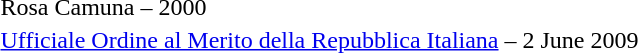<table>
<tr>
<td></td>
<td>Rosa Camuna – 2000</td>
</tr>
<tr>
<td></td>
<td><a href='#'>Ufficiale Ordine al Merito della Repubblica Italiana</a> – 2 June 2009</td>
</tr>
</table>
